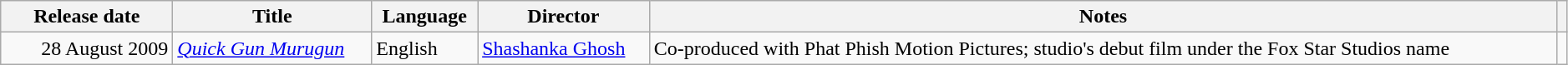<table class="wikitable sortable" style="width:99%;">
<tr>
<th scope="col" style="width:130px;">Release date</th>
<th>Title</th>
<th>Language</th>
<th>Director</th>
<th>Notes</th>
<th></th>
</tr>
<tr>
<td style="text-align:right;">28 August 2009</td>
<td><em><a href='#'>Quick Gun Murugun</a></em></td>
<td>English</td>
<td><a href='#'>Shashanka Ghosh</a></td>
<td>Co-produced with Phat Phish Motion Pictures; studio's debut film under the Fox Star Studios name</td>
<td></td>
</tr>
</table>
